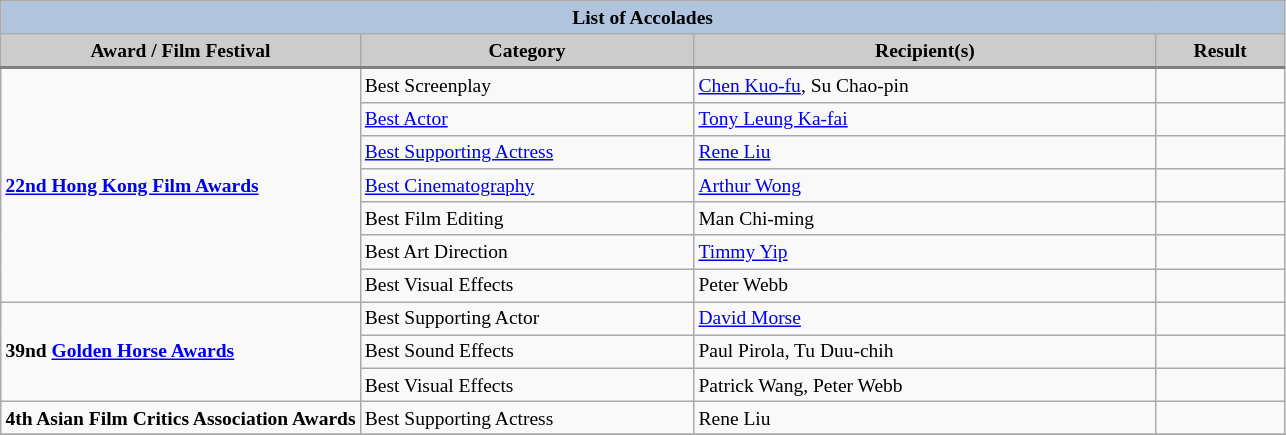<table class="wikitable" style="font-size:small;" ;>
<tr style="text-align:center;">
<th colspan=4 style="background:#B0C4DE;">List of Accolades</th>
</tr>
<tr style="text-align:center;">
<th style="background:#ccc; width:28%;">Award / Film Festival</th>
<th style="background:#ccc; width:26%;">Category</th>
<th style="background:#ccc; width:36%;">Recipient(s)</th>
<th style="background:#ccc; width:10%;">Result</th>
</tr>
<tr style="border-top:2px solid gray;">
<td rowspan=7><strong><a href='#'>22nd Hong Kong Film Awards</a></strong></td>
<td>Best Screenplay</td>
<td><a href='#'>Chen Kuo-fu</a>, Su Chao-pin</td>
<td></td>
</tr>
<tr>
<td><a href='#'>Best Actor</a></td>
<td><a href='#'>Tony Leung Ka-fai</a></td>
<td></td>
</tr>
<tr>
<td><a href='#'>Best Supporting Actress</a></td>
<td><a href='#'>Rene Liu</a></td>
<td></td>
</tr>
<tr>
<td><a href='#'>Best Cinematography</a></td>
<td><a href='#'>Arthur Wong</a></td>
<td></td>
</tr>
<tr>
<td>Best Film Editing</td>
<td>Man Chi-ming</td>
<td></td>
</tr>
<tr>
<td>Best Art Direction</td>
<td><a href='#'>Timmy Yip</a></td>
<td></td>
</tr>
<tr>
<td>Best Visual Effects</td>
<td>Peter Webb</td>
<td></td>
</tr>
<tr>
<td rowspan=3><strong>39nd <a href='#'>Golden Horse Awards</a></strong></td>
<td>Best Supporting Actor</td>
<td><a href='#'>David Morse</a></td>
<td></td>
</tr>
<tr>
<td>Best Sound Effects</td>
<td>Paul Pirola, Tu Duu-chih</td>
<td></td>
</tr>
<tr>
<td>Best Visual Effects</td>
<td>Patrick Wang, Peter Webb</td>
<td></td>
</tr>
<tr>
<td><strong>4th Asian Film Critics Association Awards</strong></td>
<td>Best Supporting Actress</td>
<td>Rene Liu</td>
<td></td>
</tr>
<tr>
</tr>
</table>
